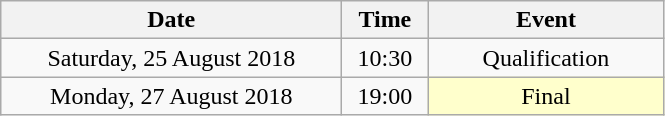<table class = "wikitable" style="text-align:center;">
<tr>
<th width=220>Date</th>
<th width=50>Time</th>
<th width=150>Event</th>
</tr>
<tr>
<td>Saturday, 25 August 2018</td>
<td>10:30</td>
<td>Qualification</td>
</tr>
<tr>
<td>Monday, 27 August 2018</td>
<td>19:00</td>
<td bgcolor=ffffcc>Final</td>
</tr>
</table>
